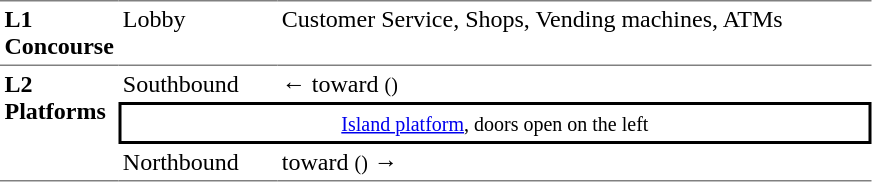<table table border=0 cellspacing=0 cellpadding=3>
<tr>
<td style="border-bottom:solid 1px gray; border-top:solid 1px gray;" valign=top width=50><strong>L1<br>Concourse</strong></td>
<td style="border-bottom:solid 1px gray; border-top:solid 1px gray;" valign=top width=100>Lobby</td>
<td style="border-bottom:solid 1px gray; border-top:solid 1px gray;" valign=top width=390>Customer Service, Shops, Vending machines, ATMs</td>
</tr>
<tr>
<td style="border-bottom:solid 1px gray;" rowspan=3 valign=top><strong>L2<br>Platforms</strong></td>
<td>Southbound</td>
<td>←  toward  <small>()</small></td>
</tr>
<tr>
<td style="border-right:solid 2px black;border-left:solid 2px black;border-top:solid 2px black;border-bottom:solid 2px black;text-align:center;" colspan=2><small><a href='#'>Island platform</a>, doors open on the left</small></td>
</tr>
<tr>
<td style="border-bottom:solid 1px gray;">Northbound</td>
<td style="border-bottom:solid 1px gray;">  toward  <small>()</small> →</td>
</tr>
</table>
